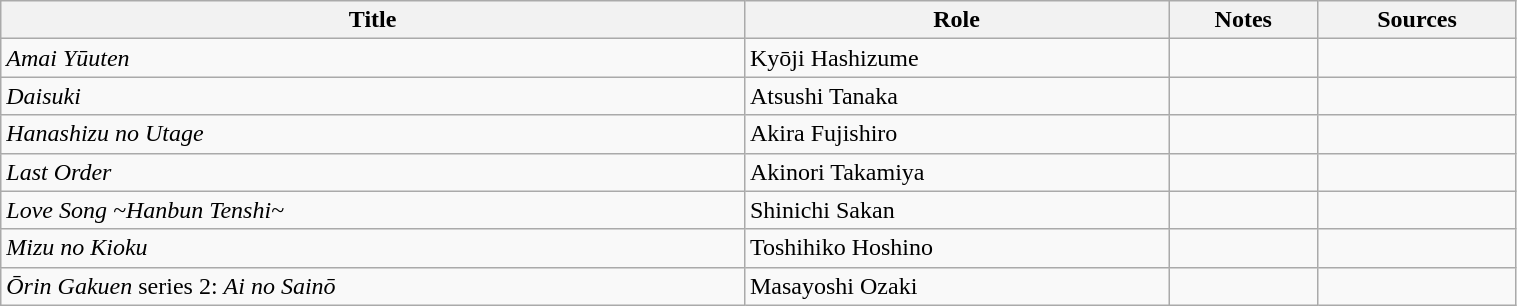<table class="sortable wikitable" style="min-width:80%;">
<tr>
<th>Title</th>
<th>Role</th>
<th class="unsortable">Notes</th>
<th class="unsortable">Sources</th>
</tr>
<tr>
<td><em>Amai Yūuten</em></td>
<td>Kyōji Hashizume</td>
<td></td>
<td></td>
</tr>
<tr>
<td><em>Daisuki</em></td>
<td>Atsushi Tanaka</td>
<td></td>
<td></td>
</tr>
<tr>
<td><em>Hanashizu no Utage</em></td>
<td>Akira Fujishiro</td>
<td></td>
<td></td>
</tr>
<tr>
<td><em>Last Order</em></td>
<td>Akinori Takamiya</td>
<td></td>
<td></td>
</tr>
<tr>
<td><em>Love Song ~Hanbun Tenshi~</em></td>
<td>Shinichi Sakan</td>
<td></td>
<td></td>
</tr>
<tr>
<td><em>Mizu no Kioku</em></td>
<td>Toshihiko Hoshino</td>
<td></td>
<td></td>
</tr>
<tr>
<td><em>Ōrin Gakuen</em> series 2: <em>Ai no Sainō</em></td>
<td>Masayoshi Ozaki</td>
<td></td>
<td></td>
</tr>
</table>
